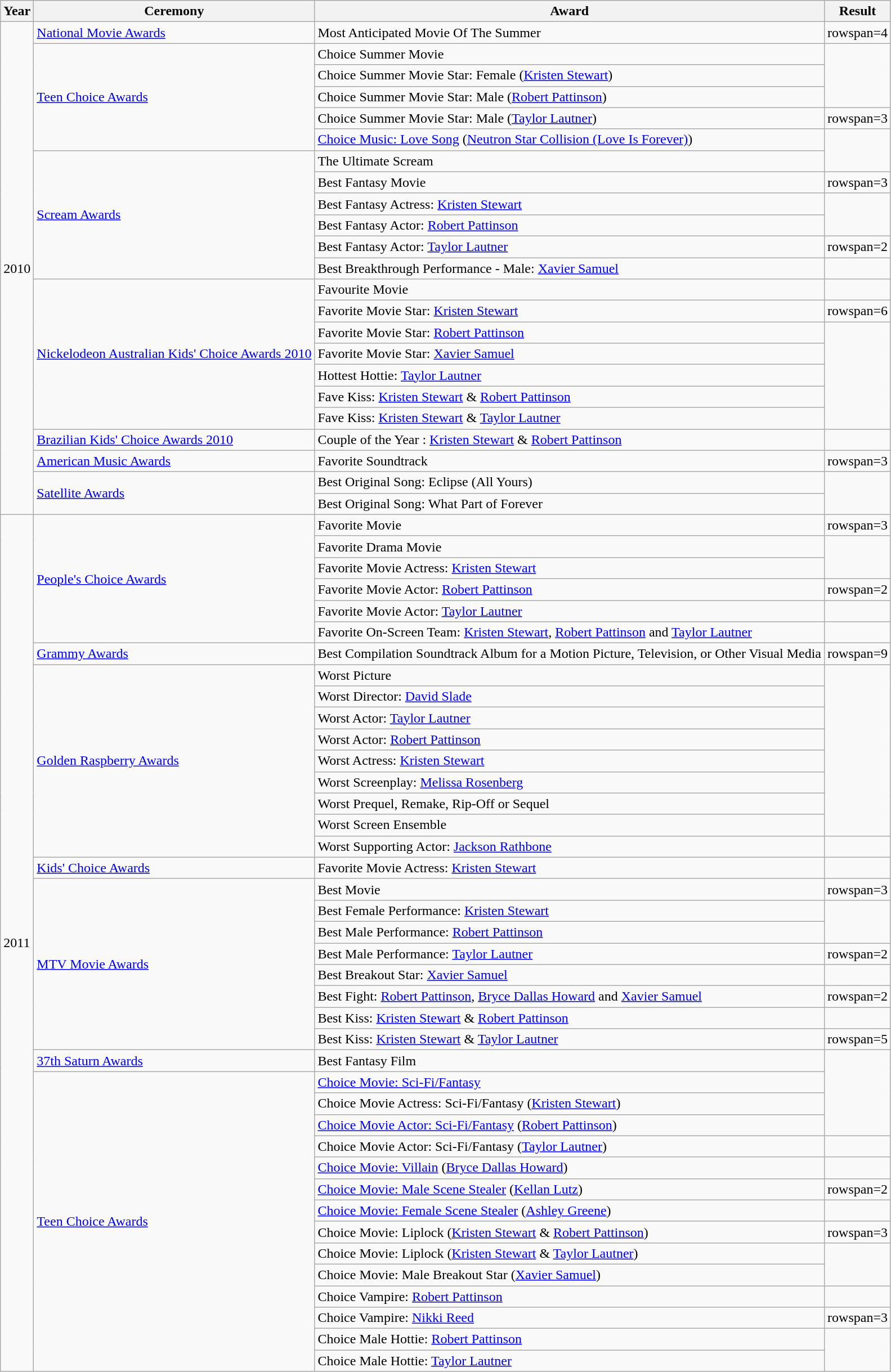<table class="wikitable">
<tr>
<th>Year</th>
<th>Ceremony</th>
<th>Award</th>
<th>Result</th>
</tr>
<tr>
<td rowspan="23">2010</td>
<td><a href='#'>National Movie Awards</a></td>
<td>Most Anticipated Movie Of The Summer</td>
<td>rowspan=4 </td>
</tr>
<tr>
<td rowspan="5"><a href='#'>Teen Choice Awards</a></td>
<td>Choice Summer Movie</td>
</tr>
<tr>
<td>Choice Summer Movie Star: Female (<a href='#'>Kristen Stewart</a>)</td>
</tr>
<tr>
<td>Choice Summer Movie Star: Male (<a href='#'>Robert Pattinson</a>)</td>
</tr>
<tr>
<td>Choice Summer Movie Star: Male (<a href='#'>Taylor Lautner</a>)</td>
<td>rowspan=3 </td>
</tr>
<tr>
<td><a href='#'>Choice Music: Love Song</a> (<a href='#'>Neutron Star Collision (Love Is Forever)</a>)</td>
</tr>
<tr>
<td rowspan="6"><a href='#'>Scream Awards</a></td>
<td>The Ultimate Scream</td>
</tr>
<tr>
<td>Best Fantasy Movie</td>
<td>rowspan=3 </td>
</tr>
<tr>
<td>Best Fantasy Actress: <a href='#'>Kristen Stewart</a></td>
</tr>
<tr>
<td>Best Fantasy Actor: <a href='#'>Robert Pattinson</a></td>
</tr>
<tr>
<td>Best Fantasy Actor: <a href='#'>Taylor Lautner</a></td>
<td>rowspan=2 </td>
</tr>
<tr>
<td>Best Breakthrough Performance - Male: <a href='#'>Xavier Samuel</a></td>
</tr>
<tr>
<td rowspan="7"><a href='#'>Nickelodeon Australian Kids' Choice Awards 2010</a></td>
<td>Favourite Movie</td>
<td></td>
</tr>
<tr>
<td>Favorite Movie Star: <a href='#'>Kristen Stewart</a></td>
<td>rowspan=6 </td>
</tr>
<tr>
<td>Favorite Movie Star: <a href='#'>Robert Pattinson</a></td>
</tr>
<tr>
<td>Favorite Movie Star: <a href='#'>Xavier Samuel</a></td>
</tr>
<tr>
<td>Hottest Hottie: <a href='#'>Taylor Lautner</a></td>
</tr>
<tr>
<td>Fave Kiss: <a href='#'>Kristen Stewart</a> & <a href='#'>Robert Pattinson</a></td>
</tr>
<tr>
<td>Fave Kiss: <a href='#'>Kristen Stewart</a> & <a href='#'>Taylor Lautner</a></td>
</tr>
<tr>
<td><a href='#'>Brazilian Kids' Choice Awards 2010</a></td>
<td>Couple of the Year : <a href='#'>Kristen Stewart</a> & <a href='#'>Robert Pattinson</a></td>
<td></td>
</tr>
<tr>
<td><a href='#'>American Music Awards</a></td>
<td>Favorite Soundtrack</td>
<td>rowspan=3 </td>
</tr>
<tr>
<td rowspan="2"><a href='#'>Satellite Awards</a></td>
<td>Best Original Song: Eclipse (All Yours)</td>
</tr>
<tr>
<td>Best Original Song: What Part of Forever</td>
</tr>
<tr>
<td rowspan="41">2011</td>
<td rowspan="6"><a href='#'>People's Choice Awards</a></td>
<td>Favorite Movie</td>
<td>rowspan=3 </td>
</tr>
<tr>
<td>Favorite Drama Movie</td>
</tr>
<tr>
<td>Favorite Movie Actress: <a href='#'>Kristen Stewart</a></td>
</tr>
<tr>
<td>Favorite Movie Actor: <a href='#'>Robert Pattinson</a></td>
<td>rowspan=2 </td>
</tr>
<tr>
<td>Favorite Movie Actor: <a href='#'>Taylor Lautner</a></td>
</tr>
<tr>
<td>Favorite On-Screen Team: <a href='#'>Kristen Stewart</a>, <a href='#'>Robert Pattinson</a> and <a href='#'>Taylor Lautner</a></td>
<td></td>
</tr>
<tr>
<td><a href='#'>Grammy Awards</a></td>
<td>Best Compilation Soundtrack Album for a Motion Picture, Television, or Other Visual Media</td>
<td>rowspan=9 </td>
</tr>
<tr>
<td rowspan="9"><a href='#'>Golden Raspberry Awards</a></td>
<td>Worst Picture</td>
</tr>
<tr>
<td>Worst Director: <a href='#'>David Slade</a></td>
</tr>
<tr>
<td>Worst Actor: <a href='#'>Taylor Lautner</a></td>
</tr>
<tr>
<td>Worst Actor: <a href='#'>Robert Pattinson</a></td>
</tr>
<tr>
<td>Worst Actress: <a href='#'>Kristen Stewart</a></td>
</tr>
<tr>
<td>Worst Screenplay: <a href='#'>Melissa Rosenberg</a></td>
</tr>
<tr>
<td>Worst Prequel, Remake, Rip-Off or Sequel</td>
</tr>
<tr>
<td>Worst Screen Ensemble</td>
</tr>
<tr>
<td>Worst Supporting Actor: <a href='#'>Jackson Rathbone</a></td>
<td></td>
</tr>
<tr>
<td><a href='#'>Kids' Choice Awards</a></td>
<td>Favorite Movie Actress: <a href='#'>Kristen Stewart</a></td>
<td></td>
</tr>
<tr>
<td rowspan="8"><a href='#'>MTV Movie Awards</a></td>
<td>Best Movie</td>
<td>rowspan=3 </td>
</tr>
<tr>
<td>Best Female Performance: <a href='#'>Kristen Stewart</a></td>
</tr>
<tr>
<td>Best Male Performance: <a href='#'>Robert Pattinson</a></td>
</tr>
<tr>
<td>Best Male Performance: <a href='#'>Taylor Lautner</a></td>
<td>rowspan=2 </td>
</tr>
<tr>
<td>Best Breakout Star: <a href='#'>Xavier Samuel</a></td>
</tr>
<tr>
<td>Best Fight: <a href='#'>Robert Pattinson</a>, <a href='#'>Bryce Dallas Howard</a> and <a href='#'>Xavier Samuel</a></td>
<td>rowspan=2 </td>
</tr>
<tr>
<td>Best Kiss: <a href='#'>Kristen Stewart</a> & <a href='#'>Robert Pattinson</a></td>
</tr>
<tr>
<td>Best Kiss: <a href='#'>Kristen Stewart</a> & <a href='#'>Taylor Lautner</a></td>
<td>rowspan=5 </td>
</tr>
<tr>
<td rowspane="1"><a href='#'>37th Saturn Awards</a></td>
<td>Best Fantasy Film</td>
</tr>
<tr>
<td rowspan="14"><a href='#'>Teen Choice Awards</a></td>
<td><a href='#'>Choice Movie: Sci-Fi/Fantasy</a></td>
</tr>
<tr>
<td>Choice Movie Actress: Sci-Fi/Fantasy (<a href='#'>Kristen Stewart</a>)</td>
</tr>
<tr>
<td><a href='#'>Choice Movie Actor: Sci-Fi/Fantasy</a> (<a href='#'>Robert Pattinson</a>)</td>
</tr>
<tr>
<td>Choice Movie Actor: Sci-Fi/Fantasy (<a href='#'>Taylor Lautner</a>)</td>
<td></td>
</tr>
<tr>
<td><a href='#'>Choice Movie: Villain</a> (<a href='#'>Bryce Dallas Howard</a>)</td>
<td></td>
</tr>
<tr>
<td><a href='#'>Choice Movie: Male Scene Stealer</a> (<a href='#'>Kellan Lutz</a>)</td>
<td>rowspan=2 </td>
</tr>
<tr>
<td><a href='#'>Choice Movie: Female Scene Stealer</a> (<a href='#'>Ashley Greene</a>)</td>
</tr>
<tr>
<td>Choice Movie: Liplock (<a href='#'>Kristen Stewart</a> & <a href='#'>Robert Pattinson</a>)</td>
<td>rowspan=3 </td>
</tr>
<tr>
<td>Choice Movie: Liplock (<a href='#'>Kristen Stewart</a> & <a href='#'>Taylor Lautner</a>)</td>
</tr>
<tr>
<td>Choice Movie: Male Breakout Star (<a href='#'>Xavier Samuel</a>)</td>
</tr>
<tr>
<td>Choice Vampire: <a href='#'>Robert Pattinson</a></td>
<td></td>
</tr>
<tr>
<td>Choice Vampire: <a href='#'>Nikki Reed</a></td>
<td>rowspan=3 </td>
</tr>
<tr>
<td>Choice Male Hottie: <a href='#'>Robert Pattinson</a></td>
</tr>
<tr>
<td>Choice Male Hottie: <a href='#'>Taylor Lautner</a></td>
</tr>
</table>
